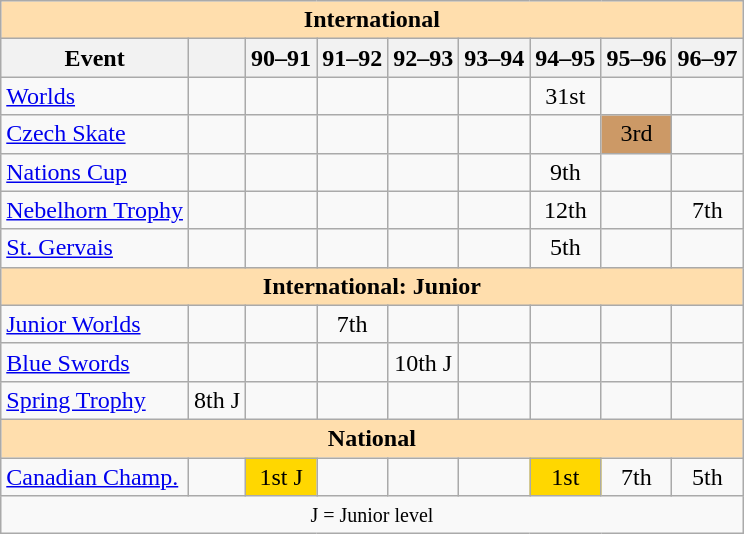<table class="wikitable" style="text-align:center">
<tr>
<th style="background-color: #ffdead; " colspan=9 align=center>International</th>
</tr>
<tr>
<th>Event</th>
<th></th>
<th>90–91</th>
<th>91–92</th>
<th>92–93</th>
<th>93–94</th>
<th>94–95</th>
<th>95–96</th>
<th>96–97</th>
</tr>
<tr>
<td align=left><a href='#'>Worlds</a></td>
<td></td>
<td></td>
<td></td>
<td></td>
<td></td>
<td>31st</td>
<td></td>
<td></td>
</tr>
<tr>
<td align=left><a href='#'>Czech Skate</a></td>
<td></td>
<td></td>
<td></td>
<td></td>
<td></td>
<td></td>
<td bgcolor=cc9966>3rd</td>
<td></td>
</tr>
<tr>
<td align=left><a href='#'>Nations Cup</a></td>
<td></td>
<td></td>
<td></td>
<td></td>
<td></td>
<td>9th</td>
<td></td>
<td></td>
</tr>
<tr>
<td align=left><a href='#'>Nebelhorn Trophy</a></td>
<td></td>
<td></td>
<td></td>
<td></td>
<td></td>
<td>12th</td>
<td></td>
<td>7th</td>
</tr>
<tr>
<td align=left><a href='#'>St. Gervais</a></td>
<td></td>
<td></td>
<td></td>
<td></td>
<td></td>
<td>5th</td>
<td></td>
<td></td>
</tr>
<tr>
<th style="background-color: #ffdead; " colspan=9 align=center>International: Junior</th>
</tr>
<tr>
<td align=left><a href='#'>Junior Worlds</a></td>
<td></td>
<td></td>
<td>7th</td>
<td></td>
<td></td>
<td></td>
<td></td>
<td></td>
</tr>
<tr>
<td align=left><a href='#'>Blue Swords</a></td>
<td></td>
<td></td>
<td></td>
<td>10th J</td>
<td></td>
<td></td>
<td></td>
<td></td>
</tr>
<tr>
<td align=left><a href='#'>Spring Trophy</a></td>
<td>8th J</td>
<td></td>
<td></td>
<td></td>
<td></td>
<td></td>
<td></td>
<td></td>
</tr>
<tr>
<th style="background-color: #ffdead; " colspan=9 align=center>National</th>
</tr>
<tr>
<td align=left><a href='#'>Canadian Champ.</a></td>
<td></td>
<td bgcolor=gold>1st J</td>
<td></td>
<td></td>
<td></td>
<td bgcolor=gold>1st</td>
<td>7th</td>
<td>5th</td>
</tr>
<tr>
<td colspan=9 align=center><small> J = Junior level </small></td>
</tr>
</table>
